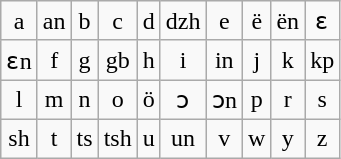<table class="wikitable alternance" style="text-align: center">
<tr>
<td>a</td>
<td>an</td>
<td>b</td>
<td>c</td>
<td>d</td>
<td>dzh</td>
<td>e</td>
<td>ë</td>
<td>ën</td>
<td>ɛ</td>
</tr>
<tr>
<td>ɛn</td>
<td>f</td>
<td>g</td>
<td>gb</td>
<td>h</td>
<td>i</td>
<td>in</td>
<td>j</td>
<td>k</td>
<td>kp</td>
</tr>
<tr>
<td>l</td>
<td>m</td>
<td>n</td>
<td>o</td>
<td>ö</td>
<td>ɔ</td>
<td>ɔn</td>
<td>p</td>
<td>r</td>
<td>s</td>
</tr>
<tr>
<td>sh</td>
<td>t</td>
<td>ts</td>
<td>tsh</td>
<td>u</td>
<td>un</td>
<td>v</td>
<td>w</td>
<td>y</td>
<td>z</td>
</tr>
</table>
